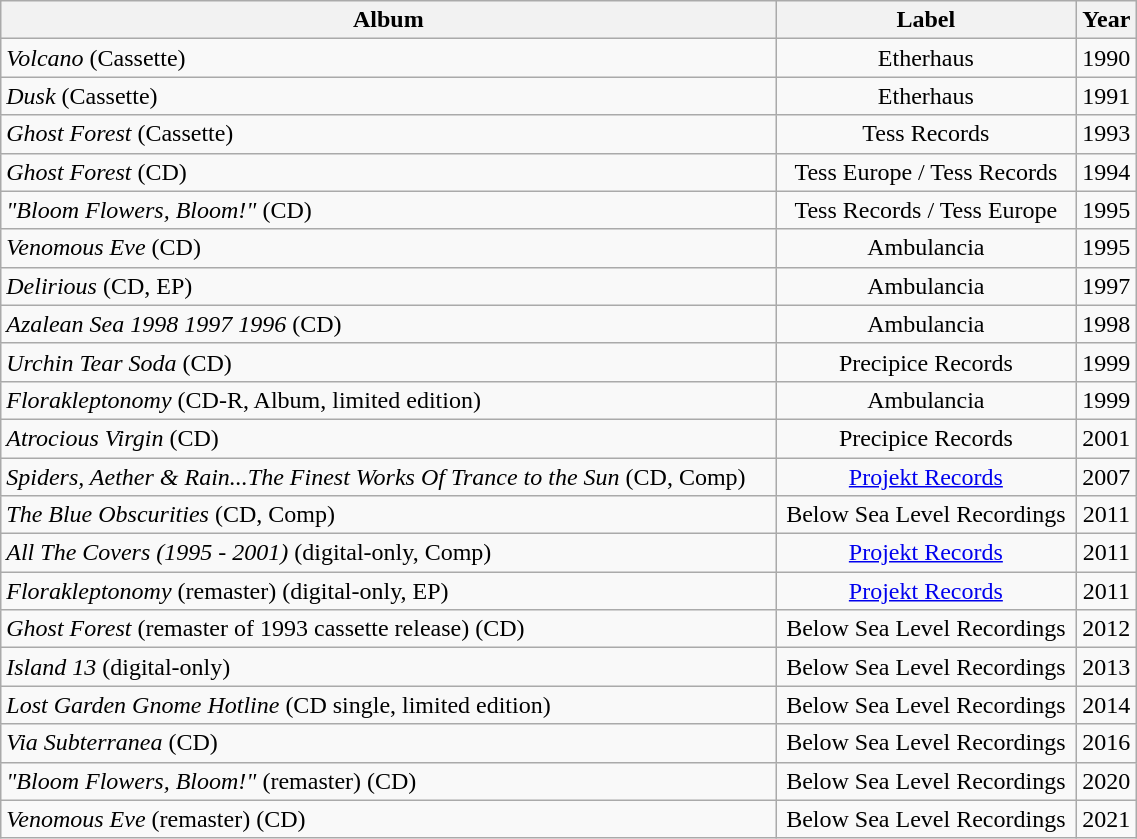<table class="wikitable" style=" text-align:center; font-size:100%;" width="60%">
<tr>
<th>Album</th>
<th>Label</th>
<th>Year</th>
</tr>
<tr>
<td align=left><em>Volcano</em> (Cassette)</td>
<td>Etherhaus</td>
<td>1990</td>
</tr>
<tr>
<td align=left><em>Dusk</em> (Cassette)</td>
<td>Etherhaus</td>
<td>1991</td>
</tr>
<tr>
<td align=left><em>Ghost Forest</em> (Cassette)</td>
<td>Tess Records</td>
<td>1993</td>
</tr>
<tr>
<td align=left><em>Ghost Forest</em> (CD)</td>
<td>Tess Europe / Tess Records</td>
<td>1994</td>
</tr>
<tr>
<td align=left><em>"Bloom Flowers, Bloom!"</em> (CD)</td>
<td>Tess Records / Tess Europe</td>
<td>1995</td>
</tr>
<tr>
<td align=left><em>Venomous Eve</em> (CD)</td>
<td>Ambulancia</td>
<td>1995</td>
</tr>
<tr>
<td align=left><em>Delirious</em> (CD, EP)</td>
<td>Ambulancia</td>
<td>1997</td>
</tr>
<tr>
<td align=left><em>Azalean Sea 1998 1997 1996</em> (CD)</td>
<td>Ambulancia</td>
<td>1998</td>
</tr>
<tr>
<td align=left><em>Urchin Tear Soda</em> (CD)</td>
<td>Precipice Records</td>
<td>1999</td>
</tr>
<tr>
<td align=left><em>Florakleptonomy</em> (CD-R, Album, limited edition)</td>
<td>Ambulancia</td>
<td>1999</td>
</tr>
<tr>
<td align=left><em>Atrocious Virgin</em> (CD)</td>
<td>Precipice Records</td>
<td>2001</td>
</tr>
<tr>
<td align=left><em>Spiders, Aether & Rain...The Finest Works Of Trance to the Sun</em> (CD, Comp)</td>
<td><a href='#'>Projekt Records</a></td>
<td>2007</td>
</tr>
<tr>
<td align=left><em>The Blue Obscurities</em> (CD, Comp)</td>
<td>Below Sea Level Recordings</td>
<td>2011</td>
</tr>
<tr>
<td align=left><em>All The Covers (1995 - 2001)</em> (digital-only, Comp)</td>
<td><a href='#'>Projekt Records</a></td>
<td>2011</td>
</tr>
<tr>
<td align=left><em>Florakleptonomy</em> (remaster) (digital-only, EP)</td>
<td><a href='#'>Projekt Records</a></td>
<td>2011</td>
</tr>
<tr>
<td align=left><em>Ghost Forest</em> (remaster of 1993 cassette release) (CD)</td>
<td>Below Sea Level Recordings</td>
<td>2012</td>
</tr>
<tr>
<td align=left><em>Island 13</em> (digital-only)</td>
<td>Below Sea Level Recordings</td>
<td>2013</td>
</tr>
<tr>
<td align=left><em>Lost Garden Gnome Hotline</em> (CD single, limited edition)</td>
<td>Below Sea Level Recordings</td>
<td>2014</td>
</tr>
<tr>
<td align=left><em>Via Subterranea</em> (CD)</td>
<td>Below Sea Level Recordings</td>
<td>2016</td>
</tr>
<tr>
<td align=left><em>"Bloom Flowers, Bloom!"</em> (remaster) (CD)</td>
<td>Below Sea Level Recordings</td>
<td>2020</td>
</tr>
<tr>
<td align=left><em>Venomous Eve</em> (remaster) (CD)</td>
<td>Below Sea Level Recordings</td>
<td>2021</td>
</tr>
</table>
